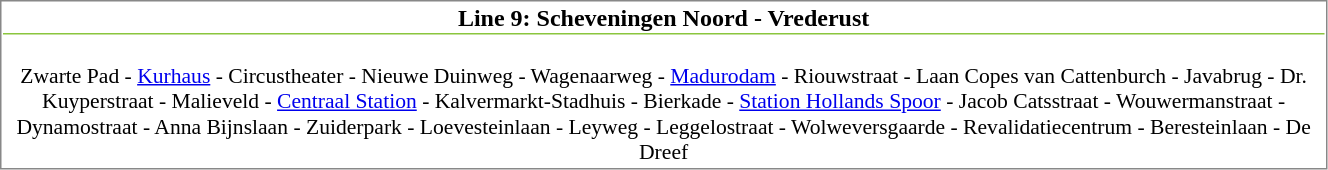<table align=left cellspacing=1 style="border:1px solid #888888;" width="70%">
<tr>
<td align=center style="border-bottom:1px solid #8BC63E;"><strong>Line 9: Scheveningen Noord - Vrederust</strong></td>
</tr>
<tr>
<td align="center" style="font-size: 90%;" colspan="2"><br>Zwarte Pad - <a href='#'>Kurhaus</a> - Circustheater - Nieuwe Duinweg - Wagenaarweg - <a href='#'>Madurodam</a> - Riouwstraat - Laan Copes van Cattenburch - Javabrug - Dr. Kuyperstraat - Malieveld - <a href='#'>Centraal Station</a> - Kalvermarkt-Stadhuis - Bierkade - <a href='#'>Station Hollands Spoor</a> - Jacob Catsstraat - Wouwermanstraat - Dynamostraat - Anna Bijnslaan - Zuiderpark - Loevesteinlaan - Leyweg - Leggelostraat - Wolweversgaarde - Revalidatiecentrum - Beresteinlaan - De Dreef</td>
</tr>
</table>
